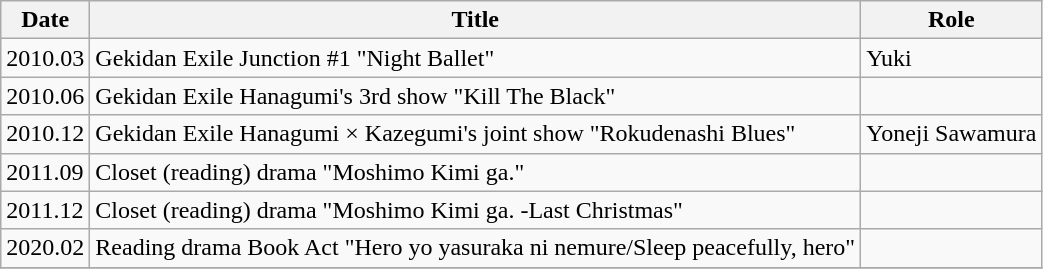<table class="wikitable">
<tr>
<th>Date</th>
<th>Title</th>
<th>Role</th>
</tr>
<tr>
<td>2010.03</td>
<td>Gekidan Exile Junction #1 "Night Ballet"</td>
<td>Yuki</td>
</tr>
<tr>
<td>2010.06</td>
<td>Gekidan Exile Hanagumi's 3rd show "Kill The Black"</td>
<td></td>
</tr>
<tr>
<td>2010.12</td>
<td>Gekidan Exile Hanagumi × Kazegumi's joint show "Rokudenashi Blues"</td>
<td>Yoneji Sawamura</td>
</tr>
<tr>
<td>2011.09</td>
<td>Closet (reading) drama "Moshimo Kimi ga."</td>
<td></td>
</tr>
<tr>
<td>2011.12</td>
<td>Closet (reading) drama "Moshimo Kimi ga. -Last Christmas"</td>
<td></td>
</tr>
<tr>
<td>2020.02</td>
<td>Reading drama Book Act "Hero yo yasuraka ni nemure/Sleep peacefully, hero"</td>
<td></td>
</tr>
<tr>
</tr>
</table>
